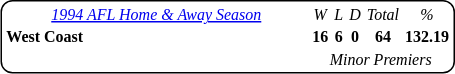<table style="margin-right:4px; margin-top:8px; float:right; border:1px #000 solid; border-radius:8px; background:#fff; font-family:Verdana; font-size:8pt; text-align:center;">
<tr>
<td width=200><em><a href='#'>1994 AFL Home & Away Season</a></em></td>
<td><em>W</em></td>
<td><em>L</em></td>
<td><em>D</em></td>
<td><em>Total</em></td>
<td><em>%</em></td>
</tr>
<tr>
<td style="text-align:left"><strong>West Coast</strong></td>
<td><strong>16</strong></td>
<td><strong>6</strong></td>
<td><strong>0</strong></td>
<td><strong>64</strong></td>
<td><strong>132.19</strong></td>
</tr>
<tr>
<td></td>
<td colspan=9><em>Minor Premiers</em></td>
</tr>
</table>
